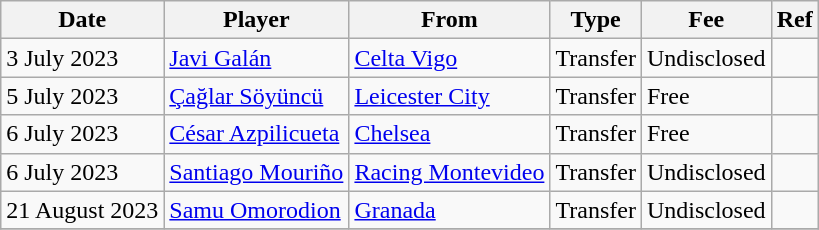<table class="wikitable">
<tr>
<th>Date</th>
<th>Player</th>
<th>From</th>
<th>Type</th>
<th>Fee</th>
<th>Ref</th>
</tr>
<tr>
<td>3 July 2023</td>
<td> <a href='#'>Javi Galán</a></td>
<td><a href='#'>Celta Vigo</a></td>
<td>Transfer</td>
<td>Undisclosed</td>
<td></td>
</tr>
<tr>
<td>5 July 2023</td>
<td> <a href='#'>Çağlar Söyüncü</a></td>
<td> <a href='#'>Leicester City</a></td>
<td>Transfer</td>
<td>Free</td>
<td></td>
</tr>
<tr>
<td>6 July 2023</td>
<td> <a href='#'>César Azpilicueta</a></td>
<td> <a href='#'>Chelsea</a></td>
<td>Transfer</td>
<td>Free</td>
<td></td>
</tr>
<tr>
<td>6 July 2023</td>
<td> <a href='#'>Santiago Mouriño</a></td>
<td> <a href='#'>Racing Montevideo</a></td>
<td>Transfer</td>
<td>Undisclosed</td>
<td></td>
</tr>
<tr>
<td>21 August 2023</td>
<td> <a href='#'>Samu Omorodion</a></td>
<td><a href='#'>Granada</a></td>
<td>Transfer</td>
<td>Undisclosed</td>
<td></td>
</tr>
<tr>
</tr>
</table>
